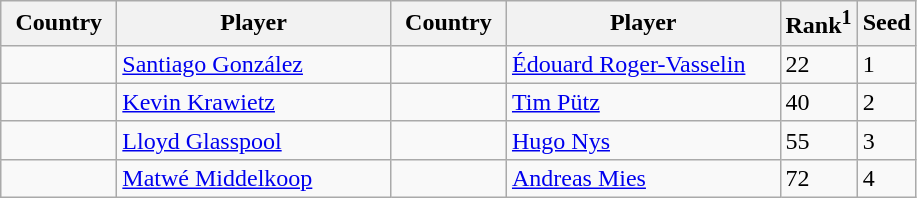<table class="sortable wikitable">
<tr>
<th width="70">Country</th>
<th width="175">Player</th>
<th width="70">Country</th>
<th width="175">Player</th>
<th>Rank<sup>1</sup></th>
<th>Seed</th>
</tr>
<tr>
<td></td>
<td><a href='#'>Santiago González</a></td>
<td></td>
<td><a href='#'>Édouard Roger-Vasselin</a></td>
<td>22</td>
<td>1</td>
</tr>
<tr>
<td></td>
<td><a href='#'>Kevin Krawietz</a></td>
<td></td>
<td><a href='#'>Tim Pütz</a></td>
<td>40</td>
<td>2</td>
</tr>
<tr>
<td></td>
<td><a href='#'>Lloyd Glasspool</a></td>
<td></td>
<td><a href='#'>Hugo Nys</a></td>
<td>55</td>
<td>3</td>
</tr>
<tr>
<td></td>
<td><a href='#'>Matwé Middelkoop</a></td>
<td></td>
<td><a href='#'>Andreas Mies</a></td>
<td>72</td>
<td>4</td>
</tr>
</table>
